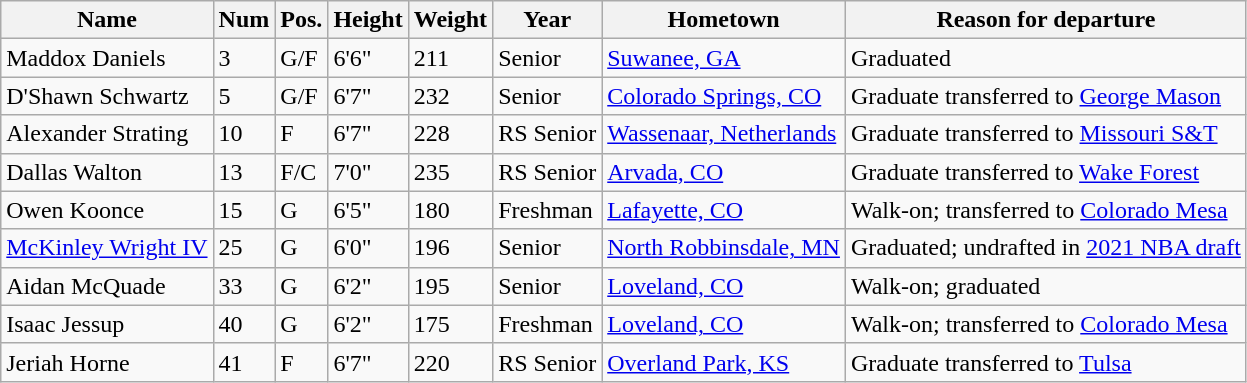<table class="wikitable sortable" style="font-size:100%;" border="1">
<tr>
<th>Name</th>
<th>Num</th>
<th>Pos.</th>
<th>Height</th>
<th>Weight</th>
<th>Year</th>
<th>Hometown</th>
<th class="unsortable">Reason for departure</th>
</tr>
<tr>
<td>Maddox Daniels</td>
<td>3</td>
<td>G/F</td>
<td>6'6"</td>
<td>211</td>
<td>Senior</td>
<td><a href='#'>Suwanee, GA</a></td>
<td>Graduated</td>
</tr>
<tr>
<td>D'Shawn Schwartz</td>
<td>5</td>
<td>G/F</td>
<td>6'7"</td>
<td>232</td>
<td>Senior</td>
<td><a href='#'>Colorado Springs, CO</a></td>
<td>Graduate transferred to <a href='#'>George Mason</a></td>
</tr>
<tr>
<td>Alexander Strating</td>
<td>10</td>
<td>F</td>
<td>6'7"</td>
<td>228</td>
<td>RS Senior</td>
<td><a href='#'>Wassenaar, Netherlands</a></td>
<td>Graduate transferred to <a href='#'>Missouri S&T</a></td>
</tr>
<tr>
<td>Dallas Walton</td>
<td>13</td>
<td>F/C</td>
<td>7'0"</td>
<td>235</td>
<td>RS Senior</td>
<td><a href='#'>Arvada, CO</a></td>
<td>Graduate transferred to <a href='#'>Wake Forest</a></td>
</tr>
<tr>
<td>Owen Koonce</td>
<td>15</td>
<td>G</td>
<td>6'5"</td>
<td>180</td>
<td>Freshman</td>
<td><a href='#'>Lafayette, CO</a></td>
<td>Walk-on; transferred to <a href='#'>Colorado Mesa</a></td>
</tr>
<tr>
<td><a href='#'>McKinley Wright IV</a></td>
<td>25</td>
<td>G</td>
<td>6'0"</td>
<td>196</td>
<td>Senior</td>
<td><a href='#'>North Robbinsdale, MN</a></td>
<td>Graduated; undrafted in <a href='#'>2021 NBA draft</a></td>
</tr>
<tr>
<td>Aidan McQuade</td>
<td>33</td>
<td>G</td>
<td>6'2"</td>
<td>195</td>
<td>Senior</td>
<td><a href='#'>Loveland, CO</a></td>
<td>Walk-on; graduated</td>
</tr>
<tr>
<td>Isaac Jessup</td>
<td>40</td>
<td>G</td>
<td>6'2"</td>
<td>175</td>
<td>Freshman</td>
<td><a href='#'>Loveland, CO</a></td>
<td>Walk-on; transferred to <a href='#'>Colorado Mesa</a></td>
</tr>
<tr>
<td>Jeriah Horne</td>
<td>41</td>
<td>F</td>
<td>6'7"</td>
<td>220</td>
<td>RS Senior</td>
<td><a href='#'>Overland Park, KS</a></td>
<td>Graduate transferred to <a href='#'>Tulsa</a></td>
</tr>
</table>
